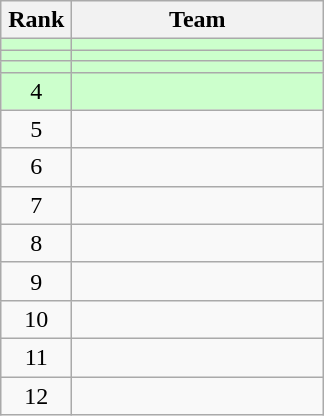<table class="wikitable" style="text-align: center;">
<tr>
<th width=40>Rank</th>
<th width=160>Team</th>
</tr>
<tr bgcolor=#ccffcc>
<td></td>
<td align=left></td>
</tr>
<tr bgcolor=#ccffcc>
<td></td>
<td align=left></td>
</tr>
<tr bgcolor=#ccffcc>
<td></td>
<td align=left></td>
</tr>
<tr bgcolor=#ccffcc>
<td>4</td>
<td align=left></td>
</tr>
<tr>
<td>5</td>
<td align=left></td>
</tr>
<tr>
<td>6</td>
<td align=left></td>
</tr>
<tr>
<td>7</td>
<td align=left></td>
</tr>
<tr>
<td>8</td>
<td align=left></td>
</tr>
<tr>
<td>9</td>
<td align=left></td>
</tr>
<tr>
<td>10</td>
<td align=left></td>
</tr>
<tr>
<td>11</td>
<td align=left></td>
</tr>
<tr>
<td>12</td>
<td align=left></td>
</tr>
</table>
